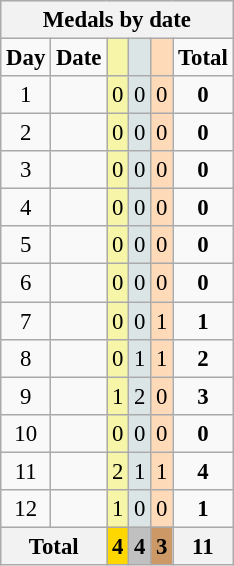<table class="wikitable" style="font-size:95%">
<tr style="background:#efefef;">
<th colspan=6>Medals by date</th>
</tr>
<tr style="text-align:center;">
<td><strong>Day</strong></td>
<td><strong>Date</strong></td>
<td style="background:#F7F6A8;"></td>
<td style="background:#DCE5E5;"></td>
<td style="background:#FFDAB9;"></td>
<td><strong>Total</strong></td>
</tr>
<tr style="text-align:center;">
<td>1</td>
<td></td>
<td style="background:#F7F6A8;">0</td>
<td style="background:#DCE5E5;">0</td>
<td style="background:#FFDAB9;">0</td>
<td><strong>0</strong></td>
</tr>
<tr style="text-align:center;">
<td>2</td>
<td></td>
<td style="background:#F7F6A8;">0</td>
<td style="background:#DCE5E5;">0</td>
<td style="background:#FFDAB9;">0</td>
<td><strong>0</strong></td>
</tr>
<tr style="text-align:center;">
<td>3</td>
<td></td>
<td style="background:#F7F6A8;">0</td>
<td style="background:#DCE5E5;">0</td>
<td style="background:#FFDAB9;">0</td>
<td><strong>0</strong></td>
</tr>
<tr style="text-align:center;">
<td>4</td>
<td></td>
<td style="background:#F7F6A8;">0</td>
<td style="background:#DCE5E5;">0</td>
<td style="background:#FFDAB9;">0</td>
<td><strong>0</strong></td>
</tr>
<tr style="text-align:center;">
<td>5</td>
<td></td>
<td style="background:#F7F6A8;">0</td>
<td style="background:#DCE5E5;">0</td>
<td style="background:#FFDAB9;">0</td>
<td><strong>0</strong></td>
</tr>
<tr style="text-align:center;">
<td>6</td>
<td></td>
<td style="background:#F7F6A8;">0</td>
<td style="background:#DCE5E5;">0</td>
<td style="background:#FFDAB9;">0</td>
<td><strong>0</strong></td>
</tr>
<tr style="text-align:center;">
<td>7</td>
<td></td>
<td style="background:#F7F6A8;">0</td>
<td style="background:#DCE5E5;">0</td>
<td style="background:#FFDAB9;">1</td>
<td><strong>1</strong></td>
</tr>
<tr style="text-align:center;">
<td>8</td>
<td></td>
<td style="background:#F7F6A8;">0</td>
<td style="background:#DCE5E5;">1</td>
<td style="background:#FFDAB9;">1</td>
<td><strong>2</strong></td>
</tr>
<tr style="text-align:center;">
<td>9</td>
<td></td>
<td style="background:#F7F6A8;">1</td>
<td style="background:#DCE5E5;">2</td>
<td style="background:#FFDAB9;">0</td>
<td><strong>3</strong></td>
</tr>
<tr style="text-align:center;">
<td>10</td>
<td></td>
<td style="background:#F7F6A8;">0</td>
<td style="background:#DCE5E5;">0</td>
<td style="background:#FFDAB9;">0</td>
<td><strong>0</strong></td>
</tr>
<tr style="text-align:center;">
<td>11</td>
<td></td>
<td style="background:#F7F6A8;">2</td>
<td style="background:#DCE5E5;">1</td>
<td style="background:#FFDAB9;">1</td>
<td><strong>4</strong></td>
</tr>
<tr style="text-align:center;">
<td>12</td>
<td></td>
<td style="background:#F7F6A8;">1</td>
<td style="background:#DCE5E5;">0</td>
<td style="background:#FFDAB9;">0</td>
<td><strong>1</strong></td>
</tr>
<tr>
<th colspan="2">Total</th>
<th style="background:gold;">4</th>
<th style="background:silver;">4</th>
<th style="background:#c96;">3</th>
<th>11</th>
</tr>
</table>
